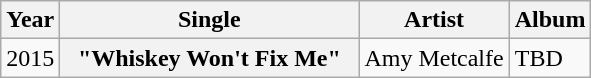<table class="wikitable plainrowheaders">
<tr>
<th>Year</th>
<th style="width:12em;">Single</th>
<th>Artist</th>
<th>Album</th>
</tr>
<tr>
<td>2015</td>
<th scope="row">"Whiskey Won't Fix Me"</th>
<td>Amy Metcalfe</td>
<td>TBD</td>
</tr>
</table>
